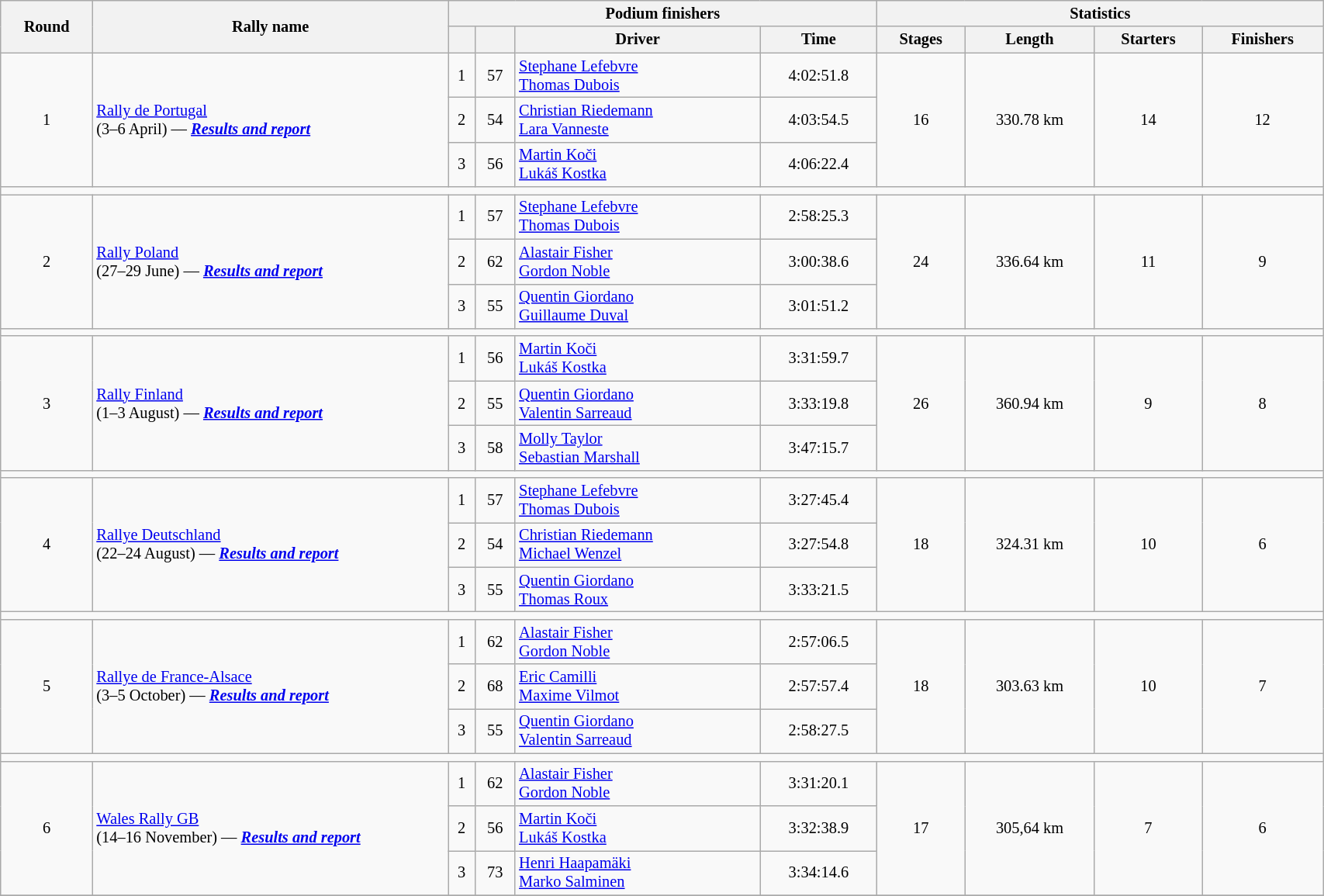<table class="wikitable" width=90% style="font-size:85%;">
<tr>
<th rowspan=2>Round</th>
<th style="width:22em" rowspan=2>Rally name</th>
<th colspan=4>Podium finishers</th>
<th colspan=4>Statistics</th>
</tr>
<tr>
<th></th>
<th></th>
<th>Driver</th>
<th>Time</th>
<th>Stages</th>
<th>Length</th>
<th>Starters</th>
<th>Finishers</th>
</tr>
<tr>
<td rowspan=3 align=center>1</td>
<td rowspan=3> <a href='#'>Rally de Portugal</a><br>(3–6 April) — <strong><em><a href='#'>Results and report</a></em></strong></td>
<td align=center>1</td>
<td align=center>57</td>
<td> <a href='#'>Stephane Lefebvre</a><br> <a href='#'>Thomas Dubois</a></td>
<td align=center>4:02:51.8</td>
<td rowspan=3 align=center>16</td>
<td rowspan=3 align=center>330.78 km</td>
<td rowspan=3 align=center>14</td>
<td rowspan=3 align=center>12</td>
</tr>
<tr>
<td align=center>2</td>
<td align=center>54</td>
<td> <a href='#'>Christian Riedemann</a> <br> <a href='#'>Lara Vanneste</a></td>
<td align=center>4:03:54.5</td>
</tr>
<tr>
<td align=center>3</td>
<td align=center>56</td>
<td> <a href='#'>Martin Koči</a><br> <a href='#'>Lukáš Kostka</a></td>
<td align=center>4:06:22.4</td>
</tr>
<tr>
<td colspan=10></td>
</tr>
<tr>
<td rowspan=3 align=center>2</td>
<td rowspan=3> <a href='#'>Rally Poland</a><br>(27–29 June) — <strong><em><a href='#'>Results and report</a></em></strong></td>
<td align=center>1</td>
<td align=center>57</td>
<td> <a href='#'>Stephane Lefebvre</a><br> <a href='#'>Thomas Dubois</a></td>
<td align=center>2:58:25.3</td>
<td rowspan=3 align=center>24</td>
<td rowspan=3 align=center>336.64 km</td>
<td rowspan=3 align=center>11</td>
<td rowspan=3 align=center>9</td>
</tr>
<tr>
<td align=center>2</td>
<td align=center>62</td>
<td> <a href='#'>Alastair Fisher</a> <br> <a href='#'>Gordon Noble</a></td>
<td align=center>3:00:38.6</td>
</tr>
<tr>
<td align=center>3</td>
<td align=center>55</td>
<td> <a href='#'>Quentin Giordano</a><br> <a href='#'>Guillaume Duval</a></td>
<td align=center>3:01:51.2</td>
</tr>
<tr>
<td colspan=10></td>
</tr>
<tr>
<td rowspan=3 align=center>3</td>
<td rowspan=3> <a href='#'>Rally Finland</a><br>(1–3 August) — <strong><em><a href='#'>Results and report</a></em></strong></td>
<td align=center>1</td>
<td align=center>56</td>
<td> <a href='#'>Martin Koči</a><br> <a href='#'>Lukáš Kostka</a></td>
<td align=center>3:31:59.7</td>
<td rowspan=3 align=center>26</td>
<td rowspan=3 align=center>360.94 km</td>
<td rowspan=3 align=center>9</td>
<td rowspan=3 align=center>8</td>
</tr>
<tr>
<td align=center>2</td>
<td align=center>55</td>
<td> <a href='#'>Quentin Giordano</a><br> <a href='#'>Valentin Sarreaud</a></td>
<td align=center>3:33:19.8</td>
</tr>
<tr>
<td align=center>3</td>
<td align=center>58</td>
<td> <a href='#'>Molly Taylor</a><br> <a href='#'>Sebastian Marshall</a></td>
<td align=center>3:47:15.7</td>
</tr>
<tr>
<td colspan=10></td>
</tr>
<tr>
<td rowspan=3 align=center>4</td>
<td rowspan=3> <a href='#'>Rallye Deutschland</a><br>(22–24 August) — <strong><em><a href='#'>Results and report</a></em></strong></td>
<td align=center>1</td>
<td align=center>57</td>
<td> <a href='#'>Stephane Lefebvre</a><br> <a href='#'>Thomas Dubois</a></td>
<td align=center>3:27:45.4</td>
<td rowspan=3 align=center>18</td>
<td rowspan=3 align=center>324.31 km</td>
<td rowspan=3 align=center>10</td>
<td rowspan=3 align=center>6</td>
</tr>
<tr>
<td align=center>2</td>
<td align=center>54</td>
<td> <a href='#'>Christian Riedemann</a> <br> <a href='#'>Michael Wenzel</a></td>
<td align=center>3:27:54.8</td>
</tr>
<tr>
<td align=center>3</td>
<td align=center>55</td>
<td> <a href='#'>Quentin Giordano</a><br> <a href='#'>Thomas Roux</a></td>
<td align=center>3:33:21.5</td>
</tr>
<tr>
<td colspan=10></td>
</tr>
<tr>
<td rowspan=3 align=center>5</td>
<td rowspan=3> <a href='#'>Rallye de France-Alsace</a><br>(3–5 October) — <strong><em><a href='#'>Results and report</a></em></strong></td>
<td align=center>1</td>
<td align=center>62</td>
<td> <a href='#'>Alastair Fisher</a> <br> <a href='#'>Gordon Noble</a></td>
<td align=center>2:57:06.5</td>
<td rowspan=3 align=center>18</td>
<td rowspan=3 align=center>303.63 km</td>
<td rowspan=3 align=center>10</td>
<td rowspan=3 align=center>7</td>
</tr>
<tr>
<td align=center>2</td>
<td align=center>68</td>
<td> <a href='#'>Eric Camilli</a> <br> <a href='#'>Maxime Vilmot</a></td>
<td align=center>2:57:57.4</td>
</tr>
<tr>
<td align=center>3</td>
<td align=center>55</td>
<td> <a href='#'>Quentin Giordano</a><br> <a href='#'>Valentin Sarreaud</a></td>
<td align=center>2:58:27.5</td>
</tr>
<tr>
<td colspan=10></td>
</tr>
<tr>
<td rowspan=3 align=center>6</td>
<td rowspan=3> <a href='#'>Wales Rally GB</a><br>(14–16 November) — <strong><em><a href='#'>Results and report</a></em></strong></td>
<td align=center>1</td>
<td align=center>62</td>
<td> <a href='#'>Alastair Fisher</a> <br> <a href='#'>Gordon Noble</a></td>
<td align=center>3:31:20.1</td>
<td rowspan=3 align=center>17</td>
<td rowspan=3 align=center>305,64 km</td>
<td rowspan=3 align=center>7</td>
<td rowspan=3 align=center>6</td>
</tr>
<tr>
<td align=center>2</td>
<td align=center>56</td>
<td> <a href='#'>Martin Koči</a><br> <a href='#'>Lukáš Kostka</a></td>
<td align=center>3:32:38.9</td>
</tr>
<tr>
<td align=center>3</td>
<td align=center>73</td>
<td> <a href='#'>Henri Haapamäki</a><br> <a href='#'>Marko Salminen</a></td>
<td align=center>3:34:14.6</td>
</tr>
<tr>
</tr>
</table>
